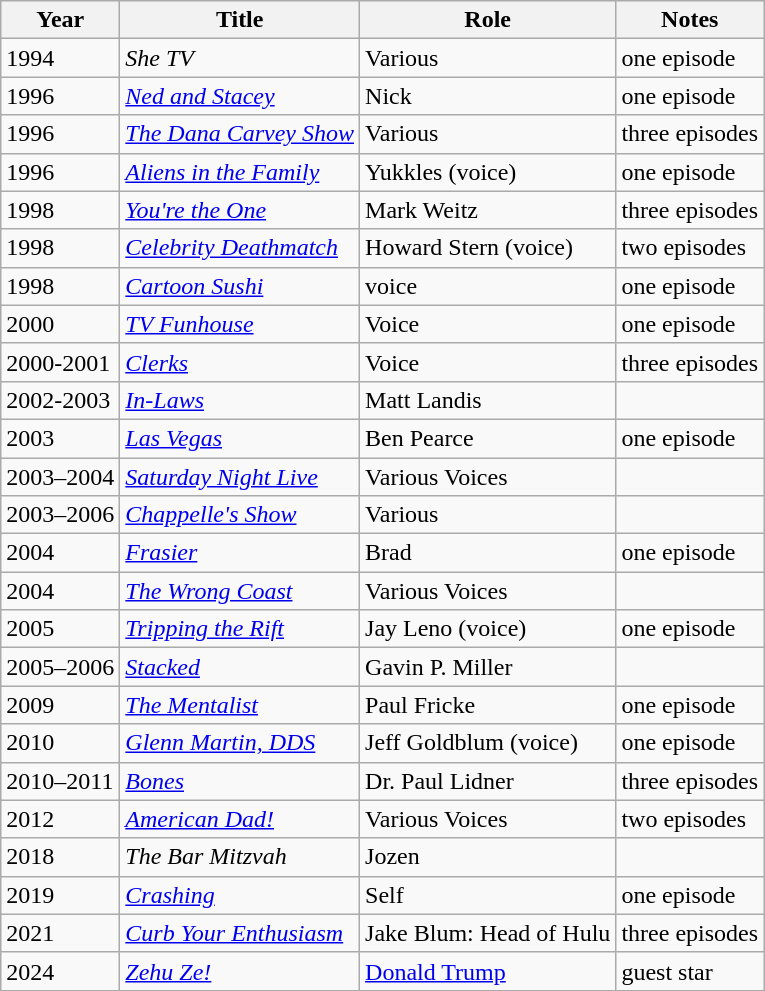<table class="wikitable sortable">
<tr>
<th>Year</th>
<th>Title</th>
<th>Role</th>
<th class="unsortable">Notes</th>
</tr>
<tr>
<td>1994</td>
<td><em>She TV</em></td>
<td>Various</td>
<td>one episode</td>
</tr>
<tr>
<td>1996</td>
<td><em><a href='#'>Ned and Stacey</a></em></td>
<td>Nick</td>
<td>one episode</td>
</tr>
<tr>
<td>1996</td>
<td><em><a href='#'>The Dana Carvey Show</a></em></td>
<td>Various</td>
<td>three episodes</td>
</tr>
<tr>
<td>1996</td>
<td><em><a href='#'>Aliens in the Family</a></em></td>
<td>Yukkles (voice)</td>
<td>one episode</td>
</tr>
<tr>
<td>1998</td>
<td><em><a href='#'>You're the One</a></em></td>
<td>Mark Weitz</td>
<td>three episodes</td>
</tr>
<tr>
<td>1998</td>
<td><em><a href='#'>Celebrity Deathmatch</a></em></td>
<td>Howard Stern (voice)</td>
<td>two episodes</td>
</tr>
<tr>
<td>1998</td>
<td><em><a href='#'>Cartoon Sushi</a></em></td>
<td>voice</td>
<td>one episode</td>
</tr>
<tr>
<td>2000</td>
<td><em><a href='#'>TV Funhouse</a></em></td>
<td>Voice</td>
<td>one episode</td>
</tr>
<tr>
<td>2000-2001</td>
<td><em><a href='#'>Clerks</a></em></td>
<td>Voice</td>
<td>three episodes</td>
</tr>
<tr>
<td>2002-2003</td>
<td><em><a href='#'>In-Laws</a></em></td>
<td>Matt Landis</td>
<td></td>
</tr>
<tr>
<td>2003</td>
<td><em><a href='#'>Las Vegas</a></em></td>
<td>Ben Pearce</td>
<td>one episode</td>
</tr>
<tr>
<td>2003–2004</td>
<td><em><a href='#'>Saturday Night Live</a></em></td>
<td>Various Voices</td>
<td></td>
</tr>
<tr>
<td>2003–2006</td>
<td><em><a href='#'>Chappelle's Show</a></em></td>
<td>Various</td>
<td></td>
</tr>
<tr>
<td>2004</td>
<td><em><a href='#'>Frasier</a></em></td>
<td>Brad</td>
<td>one episode</td>
</tr>
<tr>
<td>2004</td>
<td><em><a href='#'>The Wrong Coast</a></em></td>
<td>Various Voices</td>
<td></td>
</tr>
<tr>
<td>2005</td>
<td><em><a href='#'>Tripping the Rift</a></em></td>
<td>Jay Leno (voice)</td>
<td>one episode</td>
</tr>
<tr>
<td>2005–2006</td>
<td><em><a href='#'>Stacked</a></em></td>
<td>Gavin P. Miller</td>
<td></td>
</tr>
<tr>
<td>2009</td>
<td><em><a href='#'>The Mentalist</a></em></td>
<td>Paul Fricke</td>
<td>one episode</td>
</tr>
<tr>
<td>2010</td>
<td><em><a href='#'>Glenn Martin, DDS</a></em></td>
<td>Jeff Goldblum (voice)</td>
<td>one episode</td>
</tr>
<tr>
<td>2010–2011</td>
<td><em><a href='#'>Bones</a></em></td>
<td>Dr. Paul Lidner</td>
<td>three episodes</td>
</tr>
<tr>
<td>2012</td>
<td><em><a href='#'>American Dad!</a></em></td>
<td>Various Voices</td>
<td>two episodes</td>
</tr>
<tr>
<td>2018</td>
<td><em>The Bar Mitzvah</em></td>
<td>Jozen</td>
<td></td>
</tr>
<tr>
<td>2019</td>
<td><em><a href='#'>Crashing</a></em></td>
<td>Self</td>
<td>one episode</td>
</tr>
<tr>
<td>2021</td>
<td><em><a href='#'>Curb Your Enthusiasm</a></em></td>
<td>Jake Blum: Head of Hulu</td>
<td>three episodes</td>
</tr>
<tr>
<td>2024</td>
<td><em><a href='#'>Zehu Ze!</a></em></td>
<td><a href='#'>Donald Trump</a></td>
<td>guest star</td>
</tr>
</table>
